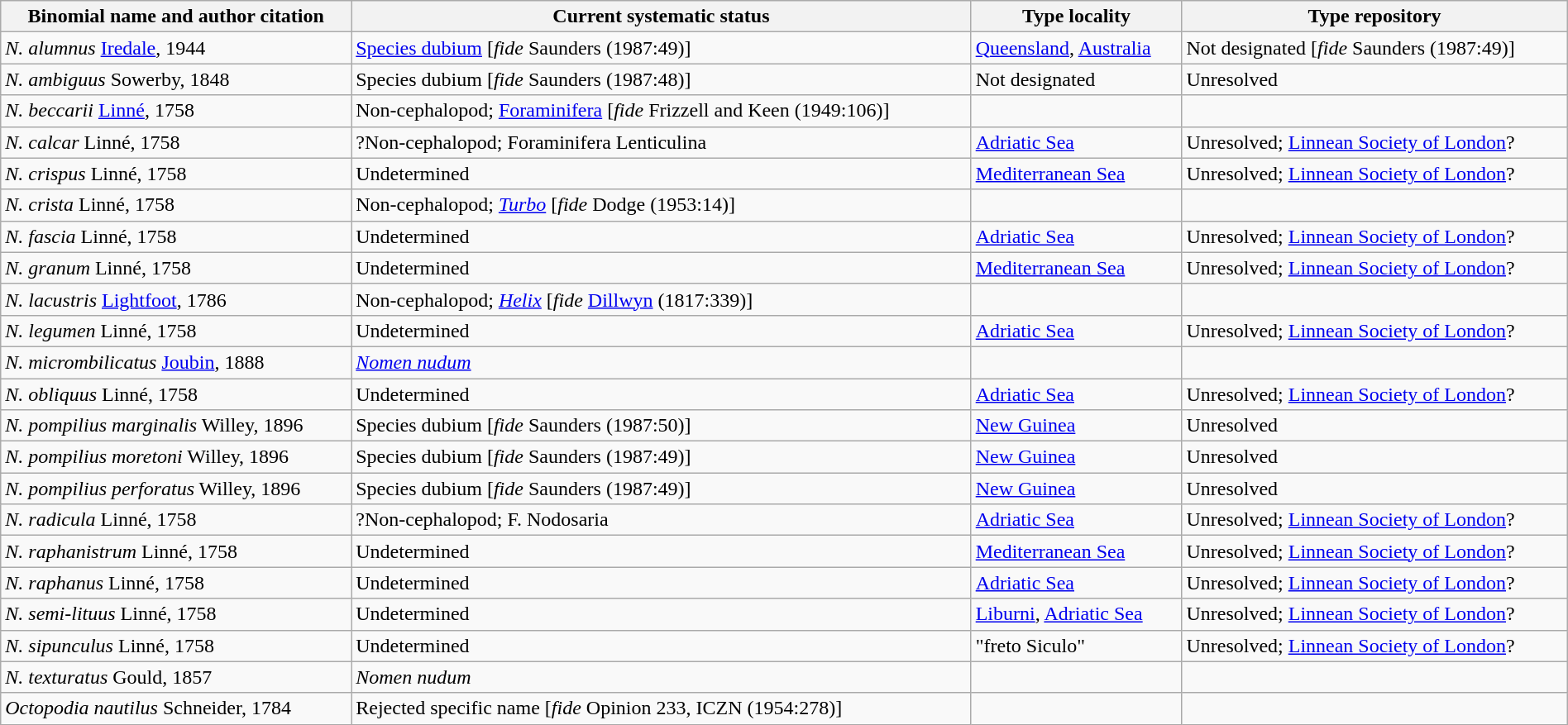<table class="wikitable sortable" style="width: 100%; text-align: left;">
<tr>
<th>Binomial name and author citation</th>
<th>Current systematic status</th>
<th>Type locality</th>
<th>Type repository</th>
</tr>
<tr>
<td><em>N. alumnus</em> <a href='#'>Iredale</a>, 1944</td>
<td><a href='#'>Species dubium</a> [<em>fide</em> Saunders (1987:49)]</td>
<td><a href='#'>Queensland</a>, <a href='#'>Australia</a></td>
<td>Not designated [<em>fide</em> Saunders (1987:49)]</td>
</tr>
<tr>
<td><em>N. ambiguus</em> Sowerby, 1848</td>
<td>Species dubium [<em>fide</em> Saunders (1987:48)]</td>
<td>Not designated</td>
<td>Unresolved</td>
</tr>
<tr>
<td><em>N. beccarii</em> <a href='#'>Linné</a>, 1758</td>
<td>Non-cephalopod; <a href='#'>Foraminifera</a> [<em>fide</em> Frizzell and Keen (1949:106)]</td>
<td></td>
<td></td>
</tr>
<tr>
<td><em>N. calcar</em> Linné, 1758</td>
<td>?Non-cephalopod; Foraminifera Lenticulina</td>
<td><a href='#'>Adriatic Sea</a></td>
<td>Unresolved; <a href='#'>Linnean Society of London</a>?</td>
</tr>
<tr>
<td><em>N. crispus</em> Linné, 1758</td>
<td>Undetermined</td>
<td><a href='#'>Mediterranean Sea</a></td>
<td>Unresolved; <a href='#'>Linnean Society of London</a>?</td>
</tr>
<tr>
<td><em>N. crista</em> Linné, 1758</td>
<td>Non-cephalopod; <em><a href='#'>Turbo</a></em> [<em>fide</em> Dodge (1953:14)]</td>
<td></td>
<td></td>
</tr>
<tr>
<td><em>N. fascia</em> Linné, 1758</td>
<td>Undetermined</td>
<td><a href='#'>Adriatic Sea</a></td>
<td>Unresolved; <a href='#'>Linnean Society of London</a>?</td>
</tr>
<tr>
<td><em>N. granum</em> Linné, 1758</td>
<td>Undetermined</td>
<td><a href='#'>Mediterranean Sea</a></td>
<td>Unresolved; <a href='#'>Linnean Society of London</a>?</td>
</tr>
<tr>
<td><em>N. lacustris</em> <a href='#'>Lightfoot</a>, 1786</td>
<td>Non-cephalopod; <em><a href='#'>Helix</a></em> [<em>fide</em> <a href='#'>Dillwyn</a> (1817:339)]</td>
<td></td>
<td></td>
</tr>
<tr>
<td><em>N. legumen</em> Linné, 1758</td>
<td>Undetermined</td>
<td><a href='#'>Adriatic Sea</a></td>
<td>Unresolved; <a href='#'>Linnean Society of London</a>?</td>
</tr>
<tr>
<td><em>N. micrombilicatus</em> <a href='#'>Joubin</a>, 1888</td>
<td><em><a href='#'>Nomen nudum</a></em></td>
<td></td>
<td></td>
</tr>
<tr>
<td><em>N. obliquus</em> Linné, 1758</td>
<td>Undetermined</td>
<td><a href='#'>Adriatic Sea</a></td>
<td>Unresolved; <a href='#'>Linnean Society of London</a>?</td>
</tr>
<tr>
<td><em>N. pompilius marginalis</em> Willey, 1896</td>
<td>Species dubium [<em>fide</em> Saunders (1987:50)]</td>
<td><a href='#'>New Guinea</a></td>
<td>Unresolved</td>
</tr>
<tr>
<td><em>N. pompilius moretoni</em> Willey, 1896</td>
<td>Species dubium [<em>fide</em> Saunders (1987:49)]</td>
<td><a href='#'>New Guinea</a></td>
<td>Unresolved</td>
</tr>
<tr>
<td><em>N. pompilius perforatus</em> Willey, 1896</td>
<td>Species dubium [<em>fide</em> Saunders (1987:49)]</td>
<td><a href='#'>New Guinea</a></td>
<td>Unresolved</td>
</tr>
<tr>
<td><em>N. radicula</em> Linné, 1758</td>
<td>?Non-cephalopod; F. Nodosaria</td>
<td><a href='#'>Adriatic Sea</a></td>
<td>Unresolved; <a href='#'>Linnean Society of London</a>?</td>
</tr>
<tr>
<td><em>N. raphanistrum</em> Linné, 1758</td>
<td>Undetermined</td>
<td><a href='#'>Mediterranean Sea</a></td>
<td>Unresolved; <a href='#'>Linnean Society of London</a>?</td>
</tr>
<tr>
<td><em>N. raphanus</em> Linné, 1758</td>
<td>Undetermined</td>
<td><a href='#'>Adriatic Sea</a></td>
<td>Unresolved; <a href='#'>Linnean Society of London</a>?</td>
</tr>
<tr>
<td><em>N. semi-lituus</em> Linné, 1758</td>
<td>Undetermined</td>
<td><a href='#'>Liburni</a>, <a href='#'>Adriatic Sea</a></td>
<td>Unresolved; <a href='#'>Linnean Society of London</a>?</td>
</tr>
<tr>
<td><em>N. sipunculus</em> Linné, 1758</td>
<td>Undetermined</td>
<td>"freto Siculo"</td>
<td>Unresolved; <a href='#'>Linnean Society of London</a>?</td>
</tr>
<tr>
<td><em>N. texturatus</em> Gould, 1857</td>
<td><em>Nomen nudum</em></td>
<td></td>
<td></td>
</tr>
<tr>
<td><em>Octopodia nautilus</em> Schneider, 1784</td>
<td>Rejected specific name [<em>fide</em> Opinion 233, ICZN (1954:278)]</td>
<td></td>
<td></td>
</tr>
</table>
